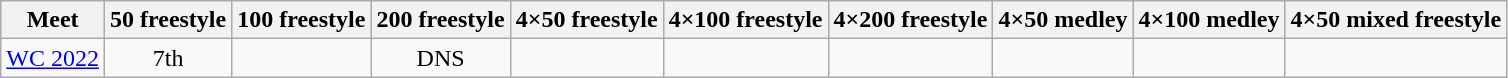<table class="sortable wikitable">
<tr>
<th>Meet</th>
<th class="unsortable">50 freestyle</th>
<th class="unsortable">100 freestyle</th>
<th class="unsortable">200 freestyle</th>
<th class="unsortable">4×50 freestyle</th>
<th class="unsortable">4×100 freestyle</th>
<th class="unsortable">4×200 freestyle</th>
<th class="unsortable">4×50 medley</th>
<th class="unsortable">4×100 medley</th>
<th class="unsortable">4×50 mixed freestyle</th>
</tr>
<tr>
<td><a href='#'>WC 2022</a></td>
<td align="center">7th</td>
<td align="center"></td>
<td align="center">DNS</td>
<td align="center"></td>
<td align="center"></td>
<td align="center"></td>
<td align="center"></td>
<td align="center"></td>
<td align="center"></td>
</tr>
</table>
